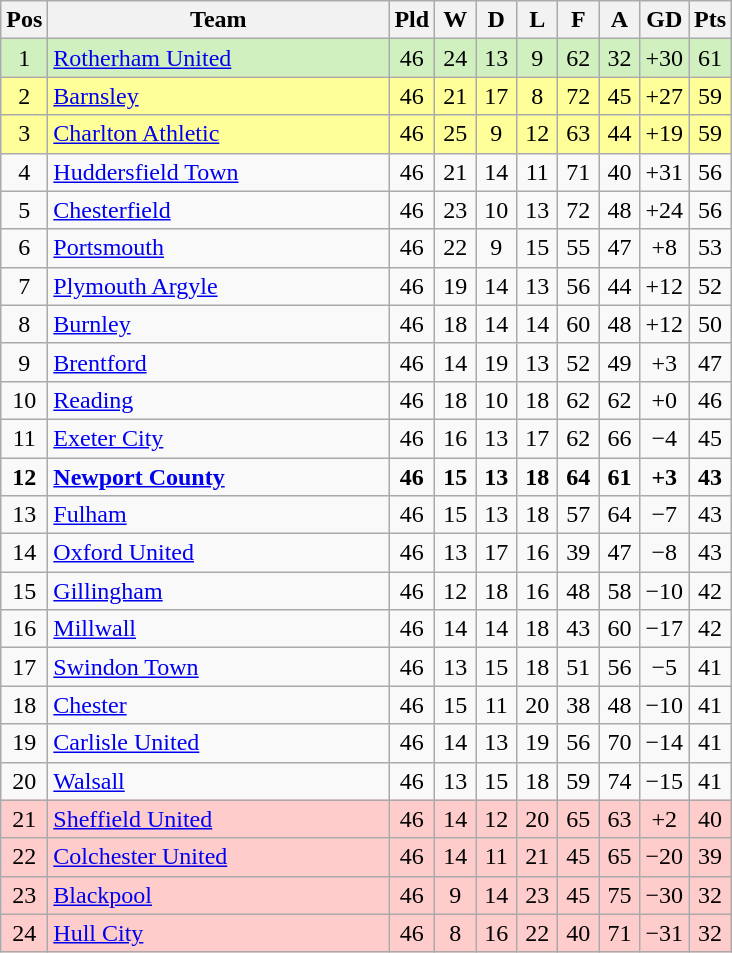<table class="wikitable" style="text-align:center">
<tr>
<th width=20>Pos</th>
<th width=220>Team</th>
<th width=20>Pld</th>
<th width=20>W</th>
<th width=20>D</th>
<th width=20>L</th>
<th width=20>F</th>
<th width=20>A</th>
<th width=20>GD</th>
<th width=20>Pts</th>
</tr>
<tr bgcolor="#D0F0C0">
<td>1</td>
<td align="left"><a href='#'>Rotherham United</a></td>
<td>46</td>
<td>24</td>
<td>13</td>
<td>9</td>
<td>62</td>
<td>32</td>
<td>+30</td>
<td>61</td>
</tr>
<tr style="background:#FFFF99;">
<td>2</td>
<td align="left"><a href='#'>Barnsley</a></td>
<td>46</td>
<td>21</td>
<td>17</td>
<td>8</td>
<td>72</td>
<td>45</td>
<td>+27</td>
<td>59</td>
</tr>
<tr style="background:#FFFF99;">
<td>3</td>
<td align="left"><a href='#'>Charlton Athletic</a></td>
<td>46</td>
<td>25</td>
<td>9</td>
<td>12</td>
<td>63</td>
<td>44</td>
<td>+19</td>
<td>59</td>
</tr>
<tr>
<td>4</td>
<td align="left"><a href='#'>Huddersfield Town</a></td>
<td>46</td>
<td>21</td>
<td>14</td>
<td>11</td>
<td>71</td>
<td>40</td>
<td>+31</td>
<td>56</td>
</tr>
<tr>
<td>5</td>
<td align="left"><a href='#'>Chesterfield</a></td>
<td>46</td>
<td>23</td>
<td>10</td>
<td>13</td>
<td>72</td>
<td>48</td>
<td>+24</td>
<td>56</td>
</tr>
<tr>
<td>6</td>
<td align="left"><a href='#'>Portsmouth</a></td>
<td>46</td>
<td>22</td>
<td>9</td>
<td>15</td>
<td>55</td>
<td>47</td>
<td>+8</td>
<td>53</td>
</tr>
<tr>
<td>7</td>
<td align="left"><a href='#'>Plymouth Argyle</a></td>
<td>46</td>
<td>19</td>
<td>14</td>
<td>13</td>
<td>56</td>
<td>44</td>
<td>+12</td>
<td>52</td>
</tr>
<tr>
<td>8</td>
<td align="left"><a href='#'>Burnley</a></td>
<td>46</td>
<td>18</td>
<td>14</td>
<td>14</td>
<td>60</td>
<td>48</td>
<td>+12</td>
<td>50</td>
</tr>
<tr>
<td>9</td>
<td align="left"><a href='#'>Brentford</a></td>
<td>46</td>
<td>14</td>
<td>19</td>
<td>13</td>
<td>52</td>
<td>49</td>
<td>+3</td>
<td>47</td>
</tr>
<tr>
<td>10</td>
<td align="left"><a href='#'>Reading</a></td>
<td>46</td>
<td>18</td>
<td>10</td>
<td>18</td>
<td>62</td>
<td>62</td>
<td>+0</td>
<td>46</td>
</tr>
<tr>
<td>11</td>
<td align="left"><a href='#'>Exeter City</a></td>
<td>46</td>
<td>16</td>
<td>13</td>
<td>17</td>
<td>62</td>
<td>66</td>
<td>−4</td>
<td>45</td>
</tr>
<tr>
<td><strong>12</strong></td>
<td align="left"><strong><a href='#'>Newport County</a></strong></td>
<td><strong>46</strong></td>
<td><strong>15</strong></td>
<td><strong>13</strong></td>
<td><strong>18</strong></td>
<td><strong>64</strong></td>
<td><strong>61</strong></td>
<td><strong>+3</strong></td>
<td><strong>43</strong></td>
</tr>
<tr>
<td>13</td>
<td align="left"><a href='#'>Fulham</a></td>
<td>46</td>
<td>15</td>
<td>13</td>
<td>18</td>
<td>57</td>
<td>64</td>
<td>−7</td>
<td>43</td>
</tr>
<tr>
<td>14</td>
<td align="left"><a href='#'>Oxford United</a></td>
<td>46</td>
<td>13</td>
<td>17</td>
<td>16</td>
<td>39</td>
<td>47</td>
<td>−8</td>
<td>43</td>
</tr>
<tr>
<td>15</td>
<td align="left"><a href='#'>Gillingham</a></td>
<td>46</td>
<td>12</td>
<td>18</td>
<td>16</td>
<td>48</td>
<td>58</td>
<td>−10</td>
<td>42</td>
</tr>
<tr>
<td>16</td>
<td align="left"><a href='#'>Millwall</a></td>
<td>46</td>
<td>14</td>
<td>14</td>
<td>18</td>
<td>43</td>
<td>60</td>
<td>−17</td>
<td>42</td>
</tr>
<tr>
<td>17</td>
<td align="left"><a href='#'>Swindon Town</a></td>
<td>46</td>
<td>13</td>
<td>15</td>
<td>18</td>
<td>51</td>
<td>56</td>
<td>−5</td>
<td>41</td>
</tr>
<tr>
<td>18</td>
<td align="left"><a href='#'>Chester</a></td>
<td>46</td>
<td>15</td>
<td>11</td>
<td>20</td>
<td>38</td>
<td>48</td>
<td>−10</td>
<td>41</td>
</tr>
<tr>
<td>19</td>
<td align="left"><a href='#'>Carlisle United</a></td>
<td>46</td>
<td>14</td>
<td>13</td>
<td>19</td>
<td>56</td>
<td>70</td>
<td>−14</td>
<td>41</td>
</tr>
<tr>
<td>20</td>
<td align="left"><a href='#'>Walsall</a></td>
<td>46</td>
<td>13</td>
<td>15</td>
<td>18</td>
<td>59</td>
<td>74</td>
<td>−15</td>
<td>41</td>
</tr>
<tr bgcolor="#FFCCCC">
<td>21</td>
<td align="left"><a href='#'>Sheffield United</a></td>
<td>46</td>
<td>14</td>
<td>12</td>
<td>20</td>
<td>65</td>
<td>63</td>
<td>+2</td>
<td>40</td>
</tr>
<tr bgcolor="#FFCCCC">
<td>22</td>
<td align="left"><a href='#'>Colchester United</a></td>
<td>46</td>
<td>14</td>
<td>11</td>
<td>21</td>
<td>45</td>
<td>65</td>
<td>−20</td>
<td>39</td>
</tr>
<tr bgcolor="#FFCCCC">
<td>23</td>
<td align="left"><a href='#'>Blackpool</a></td>
<td>46</td>
<td>9</td>
<td>14</td>
<td>23</td>
<td>45</td>
<td>75</td>
<td>−30</td>
<td>32</td>
</tr>
<tr bgcolor="#FFCCCC">
<td>24</td>
<td align="left"><a href='#'>Hull City</a></td>
<td>46</td>
<td>8</td>
<td>16</td>
<td>22</td>
<td>40</td>
<td>71</td>
<td>−31</td>
<td>32</td>
</tr>
</table>
